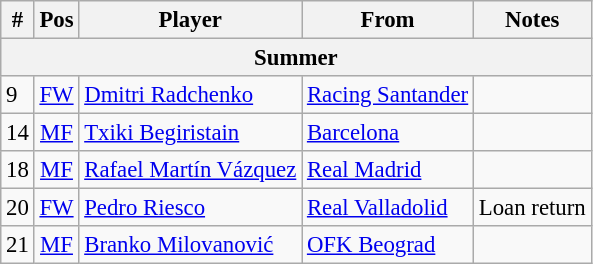<table class="wikitable" style="font-size:95%; text-align:left;">
<tr>
<th>#</th>
<th>Pos</th>
<th>Player</th>
<th>From</th>
<th>Notes</th>
</tr>
<tr>
<th colspan="5">Summer</th>
</tr>
<tr>
<td>9</td>
<td style="text-align:center"><a href='#'>FW</a></td>
<td> <a href='#'>Dmitri Radchenko</a></td>
<td> <a href='#'>Racing Santander</a></td>
<td></td>
</tr>
<tr>
<td>14</td>
<td style="text-align:center"><a href='#'>MF</a></td>
<td> <a href='#'>Txiki Begiristain</a></td>
<td> <a href='#'>Barcelona</a></td>
<td></td>
</tr>
<tr>
<td>18</td>
<td style="text-align:center"><a href='#'>MF</a></td>
<td> <a href='#'>Rafael Martín Vázquez</a></td>
<td> <a href='#'>Real Madrid</a></td>
<td></td>
</tr>
<tr>
<td>20</td>
<td style="text-align:center"><a href='#'>FW</a></td>
<td> <a href='#'>Pedro Riesco</a></td>
<td> <a href='#'>Real Valladolid</a></td>
<td>Loan return</td>
</tr>
<tr>
<td>21</td>
<td style="text-align:center"><a href='#'>MF</a></td>
<td> <a href='#'>Branko Milovanović</a></td>
<td> <a href='#'>OFK Beograd</a></td>
<td></td>
</tr>
</table>
